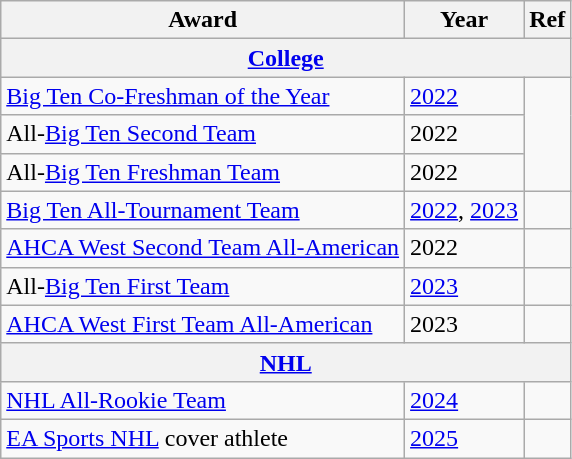<table class="wikitable">
<tr>
<th>Award</th>
<th>Year</th>
<th>Ref</th>
</tr>
<tr>
<th colspan="3"><a href='#'>College</a></th>
</tr>
<tr>
<td><a href='#'>Big Ten Co-Freshman of the Year</a></td>
<td><a href='#'>2022</a></td>
<td rowspan="3"></td>
</tr>
<tr>
<td>All-<a href='#'>Big Ten Second Team</a></td>
<td>2022</td>
</tr>
<tr>
<td>All-<a href='#'>Big Ten Freshman Team</a></td>
<td>2022</td>
</tr>
<tr>
<td><a href='#'>Big Ten All-Tournament Team</a></td>
<td><a href='#'>2022</a>, <a href='#'>2023</a></td>
<td></td>
</tr>
<tr>
<td><a href='#'>AHCA West Second Team All-American</a></td>
<td>2022</td>
<td></td>
</tr>
<tr>
<td>All-<a href='#'>Big Ten First Team</a></td>
<td><a href='#'>2023</a></td>
<td></td>
</tr>
<tr>
<td><a href='#'>AHCA West First Team All-American</a></td>
<td>2023</td>
<td></td>
</tr>
<tr>
<th colspan="3"><a href='#'>NHL</a></th>
</tr>
<tr>
<td><a href='#'>NHL All-Rookie Team</a></td>
<td><a href='#'>2024</a></td>
<td></td>
</tr>
<tr>
<td><a href='#'>EA Sports NHL</a> cover athlete</td>
<td><a href='#'>2025</a></td>
<td></td>
</tr>
</table>
